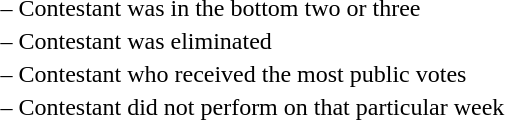<table>
<tr>
<td> –</td>
<td>Contestant was in the bottom two or three</td>
</tr>
<tr>
<td> –</td>
<td>Contestant was eliminated</td>
</tr>
<tr>
<td> –</td>
<td>Contestant who received the most public votes</td>
</tr>
<tr>
<td> –</td>
<td>Contestant did not perform on that particular week</td>
</tr>
</table>
